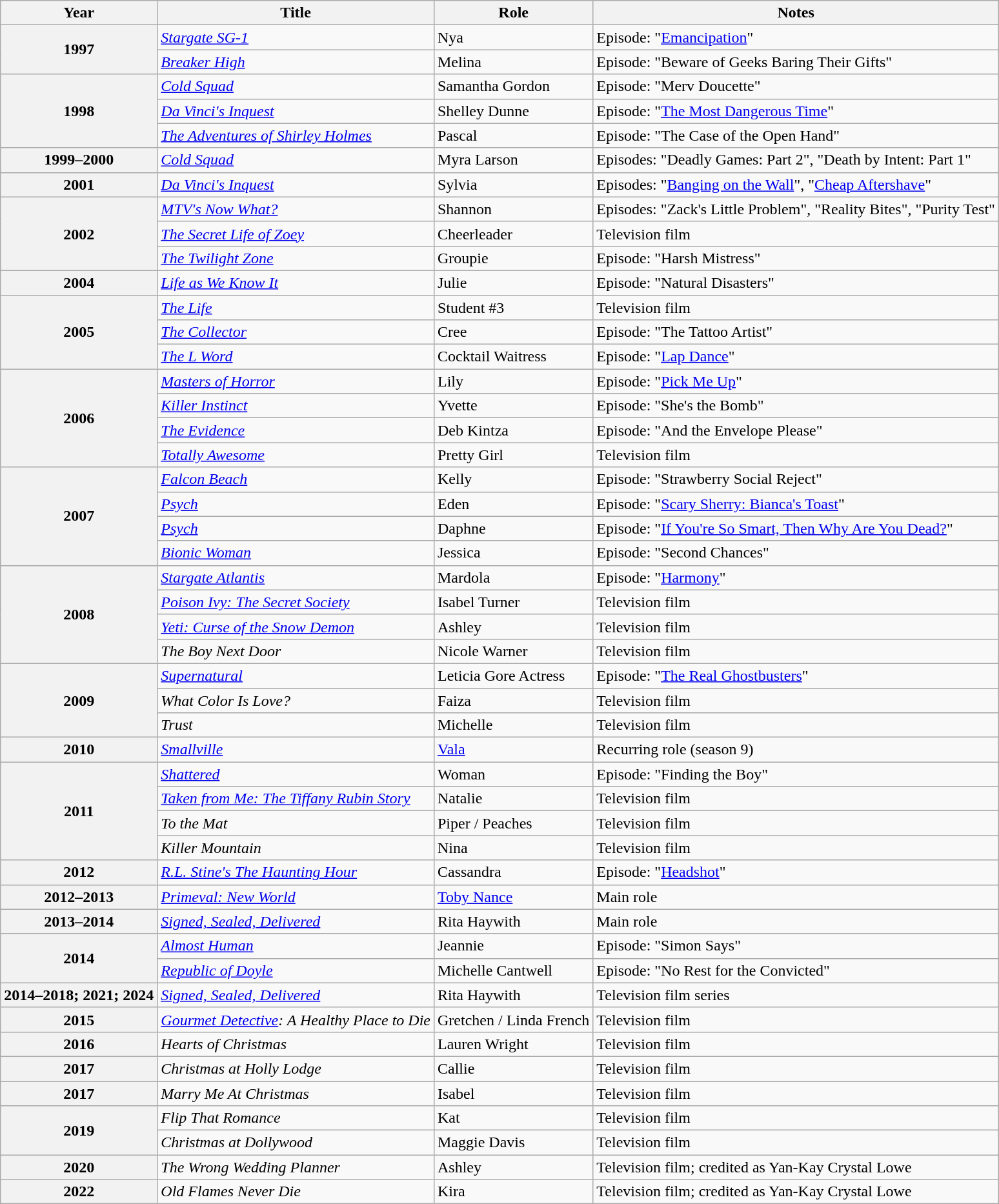<table class="wikitable plainrowheaders sortable">
<tr>
<th>Year</th>
<th>Title</th>
<th>Role</th>
<th class="unsortable">Notes</th>
</tr>
<tr>
<th rowspan="2" scope="row">1997</th>
<td><em><a href='#'>Stargate SG-1</a></em></td>
<td>Nya</td>
<td>Episode: "<a href='#'>Emancipation</a>"</td>
</tr>
<tr>
<td><em><a href='#'>Breaker High</a></em></td>
<td>Melina</td>
<td>Episode: "Beware of Geeks Baring Their Gifts"</td>
</tr>
<tr>
<th rowspan="3" scope="row">1998</th>
<td><em><a href='#'>Cold Squad</a></em></td>
<td>Samantha Gordon</td>
<td>Episode: "Merv Doucette"</td>
</tr>
<tr>
<td><em><a href='#'>Da Vinci's Inquest</a></em></td>
<td>Shelley Dunne</td>
<td>Episode: "<a href='#'>The Most Dangerous Time</a>"</td>
</tr>
<tr>
<td data-sort-value="Adventures of Shirley Holmes, The"><em><a href='#'>The Adventures of Shirley Holmes</a></em></td>
<td>Pascal</td>
<td>Episode: "The Case of the Open Hand"</td>
</tr>
<tr>
<th scope=row>1999–2000</th>
<td><em><a href='#'>Cold Squad</a></em></td>
<td>Myra Larson</td>
<td>Episodes: "Deadly Games: Part 2", "Death by Intent: Part 1"</td>
</tr>
<tr>
<th scope=row>2001</th>
<td><em><a href='#'>Da Vinci's Inquest</a></em></td>
<td>Sylvia</td>
<td>Episodes: "<a href='#'>Banging on the Wall</a>", "<a href='#'>Cheap Aftershave</a>"</td>
</tr>
<tr>
<th rowspan="3" scope="row">2002</th>
<td><em><a href='#'>MTV's Now What?</a></em></td>
<td>Shannon</td>
<td>Episodes: "Zack's Little Problem", "Reality Bites", "Purity Test"</td>
</tr>
<tr>
<td data-sort-value="Secret Life of Zoey, The"><em><a href='#'>The Secret Life of Zoey</a></em></td>
<td>Cheerleader</td>
<td>Television film</td>
</tr>
<tr>
<td data-sort-value="Twilight Zone, The"><em><a href='#'>The Twilight Zone</a></em></td>
<td>Groupie</td>
<td>Episode: "Harsh Mistress"</td>
</tr>
<tr>
<th scope=row>2004</th>
<td><em><a href='#'>Life as We Know It</a></em></td>
<td>Julie</td>
<td>Episode: "Natural Disasters"</td>
</tr>
<tr>
<th rowspan="3" scope="row">2005</th>
<td data-sort-value="Life, The"><em><a href='#'>The Life</a></em></td>
<td>Student #3</td>
<td>Television film</td>
</tr>
<tr>
<td data-sort-value="Collector, The"><em><a href='#'>The Collector</a></em></td>
<td>Cree</td>
<td>Episode: "The Tattoo Artist"</td>
</tr>
<tr>
<td data-sort-value="L Word, The"><em><a href='#'>The L Word</a></em></td>
<td>Cocktail Waitress</td>
<td>Episode: "<a href='#'>Lap Dance</a>"</td>
</tr>
<tr>
<th rowspan="4" scope="row">2006</th>
<td><em><a href='#'>Masters of Horror</a></em></td>
<td>Lily</td>
<td>Episode: "<a href='#'>Pick Me Up</a>"</td>
</tr>
<tr>
<td><em><a href='#'>Killer Instinct</a></em></td>
<td>Yvette</td>
<td>Episode: "She's the Bomb"</td>
</tr>
<tr>
<td data-sort-value="Evidence, The"><em><a href='#'>The Evidence</a></em></td>
<td>Deb Kintza</td>
<td>Episode: "And the Envelope Please"</td>
</tr>
<tr>
<td><em><a href='#'>Totally Awesome</a></em></td>
<td>Pretty Girl</td>
<td>Television film</td>
</tr>
<tr>
<th rowspan="4" scope="row">2007</th>
<td><em><a href='#'>Falcon Beach</a></em></td>
<td>Kelly</td>
<td>Episode: "Strawberry Social Reject"</td>
</tr>
<tr>
<td><em><a href='#'>Psych</a></em></td>
<td>Eden</td>
<td>Episode: "<a href='#'>Scary Sherry: Bianca's Toast</a>"</td>
</tr>
<tr>
<td><em><a href='#'>Psych</a></em></td>
<td>Daphne</td>
<td>Episode: "<a href='#'>If You're So Smart, Then Why Are You Dead?</a>"</td>
</tr>
<tr>
<td><em><a href='#'>Bionic Woman</a></em></td>
<td>Jessica</td>
<td>Episode: "Second Chances"</td>
</tr>
<tr>
<th rowspan="4" scope="row">2008</th>
<td><em><a href='#'>Stargate Atlantis</a></em></td>
<td>Mardola</td>
<td>Episode: "<a href='#'>Harmony</a>"</td>
</tr>
<tr>
<td><em><a href='#'>Poison Ivy: The Secret Society</a></em></td>
<td>Isabel Turner</td>
<td>Television film</td>
</tr>
<tr>
<td><em><a href='#'>Yeti: Curse of the Snow Demon</a></em></td>
<td>Ashley</td>
<td>Television film</td>
</tr>
<tr>
<td data-sort-value="Boy Next Door, The"><em>The Boy Next Door</em></td>
<td>Nicole Warner</td>
<td>Television film</td>
</tr>
<tr>
<th rowspan="3" scope="row">2009</th>
<td><em><a href='#'>Supernatural</a></em></td>
<td>Leticia Gore Actress</td>
<td>Episode: "<a href='#'>The Real Ghostbusters</a>"</td>
</tr>
<tr>
<td><em>What Color Is Love?</em></td>
<td>Faiza</td>
<td>Television film</td>
</tr>
<tr>
<td><em>Trust</em></td>
<td>Michelle</td>
<td>Television film</td>
</tr>
<tr>
<th scope=row>2010</th>
<td><em><a href='#'>Smallville</a></em></td>
<td><a href='#'>Vala</a></td>
<td>Recurring role (season 9)</td>
</tr>
<tr>
<th rowspan="4" scope="row">2011</th>
<td><em><a href='#'>Shattered</a></em></td>
<td>Woman</td>
<td>Episode: "Finding the Boy"</td>
</tr>
<tr>
<td><em><a href='#'>Taken from Me: The Tiffany Rubin Story</a></em></td>
<td>Natalie</td>
<td>Television film</td>
</tr>
<tr>
<td><em>To the Mat</em></td>
<td>Piper / Peaches</td>
<td>Television film</td>
</tr>
<tr>
<td><em>Killer Mountain</em></td>
<td>Nina</td>
<td>Television film</td>
</tr>
<tr>
<th scope=row>2012</th>
<td><em><a href='#'>R.L. Stine's The Haunting Hour</a></em></td>
<td>Cassandra</td>
<td>Episode: "<a href='#'>Headshot</a>"</td>
</tr>
<tr>
<th scope=row>2012–2013</th>
<td><em><a href='#'>Primeval: New World</a></em></td>
<td><a href='#'>Toby Nance</a></td>
<td>Main role</td>
</tr>
<tr>
<th scope=row>2013–2014</th>
<td><em><a href='#'>Signed, Sealed, Delivered</a></em></td>
<td>Rita Haywith</td>
<td>Main role</td>
</tr>
<tr>
<th rowspan="2" scope="row">2014</th>
<td><em><a href='#'>Almost Human</a></em></td>
<td>Jeannie</td>
<td>Episode: "Simon Says"</td>
</tr>
<tr>
<td><em><a href='#'>Republic of Doyle</a></em></td>
<td>Michelle Cantwell</td>
<td>Episode: "No Rest for the Convicted"</td>
</tr>
<tr>
<th scope=row>2014–2018; 2021; 2024</th>
<td><em><a href='#'>Signed, Sealed, Delivered</a></em></td>
<td>Rita Haywith</td>
<td>Television film series</td>
</tr>
<tr>
<th scope=row>2015</th>
<td><em><a href='#'>Gourmet Detective</a>: A Healthy Place to Die</em></td>
<td>Gretchen / Linda French</td>
<td>Television film</td>
</tr>
<tr>
<th scope=row>2016</th>
<td><em>Hearts of Christmas</em></td>
<td>Lauren Wright</td>
<td>Television film</td>
</tr>
<tr>
<th scope=row>2017</th>
<td><em>Christmas at Holly Lodge</em></td>
<td>Callie</td>
<td>Television film</td>
</tr>
<tr>
<th scope=row>2017</th>
<td><em>Marry Me At Christmas</em></td>
<td>Isabel</td>
<td>Television film</td>
</tr>
<tr>
<th rowspan="2" scope="row">2019</th>
<td><em>Flip That Romance</em></td>
<td>Kat</td>
<td>Television film</td>
</tr>
<tr>
<td><em>Christmas at Dollywood</em></td>
<td>Maggie Davis</td>
<td>Television film</td>
</tr>
<tr>
<th scope=row>2020</th>
<td data-sort-value="Wrong Wedding Planner, The"><em>The Wrong Wedding Planner</em></td>
<td>Ashley</td>
<td>Television film; credited as Yan-Kay Crystal Lowe</td>
</tr>
<tr>
<th scope=row>2022</th>
<td><em>Old Flames Never Die</em></td>
<td>Kira</td>
<td>Television film; credited as Yan-Kay Crystal Lowe</td>
</tr>
</table>
